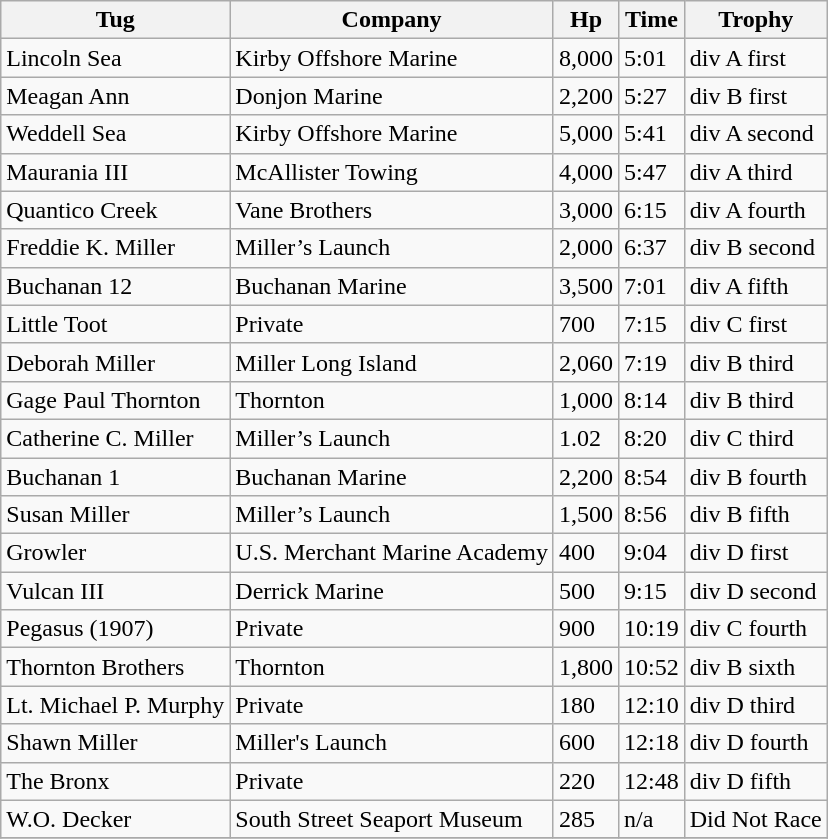<table class="wikitable">
<tr>
<th>Tug</th>
<th>Company</th>
<th>Hp</th>
<th>Time</th>
<th>Trophy</th>
</tr>
<tr>
<td>Lincoln Sea</td>
<td>Kirby Offshore Marine</td>
<td>8,000</td>
<td>5:01</td>
<td>div A first</td>
</tr>
<tr>
<td>Meagan Ann</td>
<td>Donjon Marine</td>
<td>2,200</td>
<td>5:27</td>
<td>div B first</td>
</tr>
<tr>
<td>Weddell Sea</td>
<td>Kirby Offshore Marine</td>
<td>5,000</td>
<td>5:41</td>
<td>div A second</td>
</tr>
<tr>
<td>Maurania III</td>
<td>McAllister Towing</td>
<td>4,000</td>
<td>5:47</td>
<td>div A third</td>
</tr>
<tr>
<td>Quantico Creek</td>
<td>Vane Brothers</td>
<td>3,000</td>
<td>6:15</td>
<td>div A fourth</td>
</tr>
<tr>
<td>Freddie K. Miller</td>
<td>Miller’s Launch</td>
<td>2,000</td>
<td>6:37</td>
<td>div B second</td>
</tr>
<tr>
<td>Buchanan 12</td>
<td>Buchanan Marine</td>
<td>3,500</td>
<td>7:01</td>
<td>div A fifth</td>
</tr>
<tr>
<td>Little Toot</td>
<td>Private</td>
<td>700</td>
<td>7:15</td>
<td>div C first</td>
</tr>
<tr>
<td>Deborah Miller</td>
<td>Miller Long Island</td>
<td>2,060</td>
<td>7:19</td>
<td>div B third</td>
</tr>
<tr>
<td>Gage Paul Thornton</td>
<td>Thornton</td>
<td>1,000</td>
<td>8:14</td>
<td>div B third</td>
</tr>
<tr>
<td>Catherine C. Miller</td>
<td>Miller’s Launch</td>
<td>1.02</td>
<td>8:20</td>
<td>div C third</td>
</tr>
<tr>
<td>Buchanan 1</td>
<td>Buchanan Marine</td>
<td>2,200</td>
<td>8:54</td>
<td>div B fourth</td>
</tr>
<tr>
<td>Susan Miller</td>
<td>Miller’s Launch</td>
<td>1,500</td>
<td>8:56</td>
<td>div B fifth</td>
</tr>
<tr>
<td>Growler</td>
<td>U.S. Merchant Marine Academy</td>
<td>400</td>
<td>9:04</td>
<td>div D first</td>
</tr>
<tr>
<td>Vulcan III</td>
<td>Derrick Marine</td>
<td>500</td>
<td>9:15</td>
<td>div D second</td>
</tr>
<tr>
<td>Pegasus (1907)</td>
<td>Private</td>
<td>900</td>
<td>10:19</td>
<td>div C fourth</td>
</tr>
<tr>
<td>Thornton Brothers</td>
<td>Thornton</td>
<td>1,800</td>
<td>10:52</td>
<td>div B sixth</td>
</tr>
<tr>
<td>Lt. Michael P. Murphy</td>
<td>Private</td>
<td>180</td>
<td>12:10</td>
<td>div D third</td>
</tr>
<tr>
<td>Shawn Miller</td>
<td>Miller's Launch</td>
<td>600</td>
<td>12:18</td>
<td>div D fourth</td>
</tr>
<tr>
<td>The Bronx</td>
<td>Private</td>
<td>220</td>
<td>12:48</td>
<td>div D fifth</td>
</tr>
<tr>
<td>W.O. Decker</td>
<td>South Street Seaport Museum</td>
<td>285</td>
<td>n/a</td>
<td>Did Not Race</td>
</tr>
<tr>
</tr>
</table>
